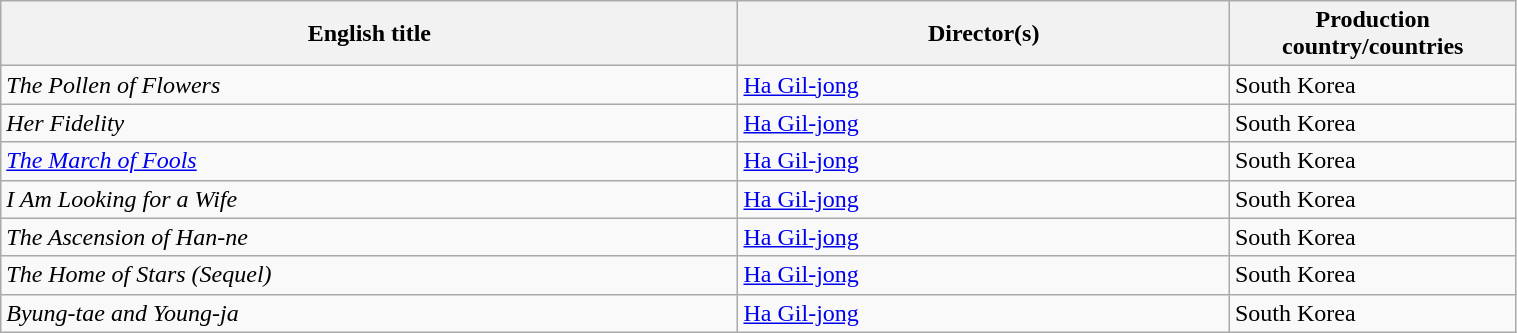<table class="sortable wikitable" width="80%" cellpadding="5">
<tr>
<th width="30%">English title</th>
<th width="20%">Director(s)</th>
<th width="10%">Production country/countries</th>
</tr>
<tr>
<td><em>The Pollen of Flowers</em></td>
<td><a href='#'>Ha Gil-jong</a></td>
<td>South Korea</td>
</tr>
<tr>
<td><em>Her Fidelity</em></td>
<td><a href='#'>Ha Gil-jong</a></td>
<td>South Korea</td>
</tr>
<tr>
<td><em><a href='#'>The March of Fools</a></em></td>
<td><a href='#'>Ha Gil-jong</a></td>
<td>South Korea</td>
</tr>
<tr>
<td><em>I Am Looking for a Wife</em></td>
<td><a href='#'>Ha Gil-jong</a></td>
<td>South Korea</td>
</tr>
<tr>
<td><em>The Ascension of Han-ne</em></td>
<td><a href='#'>Ha Gil-jong</a></td>
<td>South Korea</td>
</tr>
<tr>
<td><em>The Home of Stars (Sequel)</em></td>
<td><a href='#'>Ha Gil-jong</a></td>
<td>South Korea</td>
</tr>
<tr>
<td><em>Byung-tae and Young-ja</em></td>
<td><a href='#'>Ha Gil-jong</a></td>
<td>South Korea</td>
</tr>
</table>
